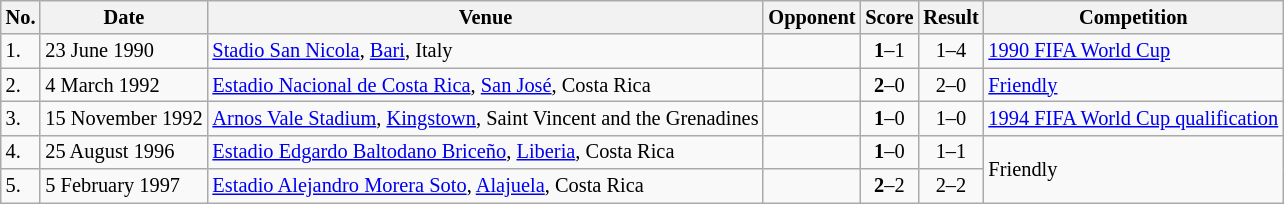<table class="wikitable" style="font-size:85%;">
<tr>
<th>No.</th>
<th>Date</th>
<th>Venue</th>
<th>Opponent</th>
<th>Score</th>
<th>Result</th>
<th>Competition</th>
</tr>
<tr>
<td>1.</td>
<td>23 June 1990</td>
<td><a href='#'>Stadio San Nicola</a>, <a href='#'>Bari</a>, Italy</td>
<td></td>
<td align=center><strong>1</strong>–1</td>
<td align=center>1–4</td>
<td><a href='#'>1990 FIFA World Cup</a></td>
</tr>
<tr>
<td>2.</td>
<td>4 March 1992</td>
<td><a href='#'>Estadio Nacional de Costa Rica</a>, <a href='#'>San José</a>, Costa Rica</td>
<td></td>
<td align=center><strong>2</strong>–0</td>
<td align=center>2–0</td>
<td><a href='#'>Friendly</a></td>
</tr>
<tr>
<td>3.</td>
<td>15 November 1992</td>
<td><a href='#'>Arnos Vale Stadium</a>, <a href='#'>Kingstown</a>, Saint Vincent and the Grenadines</td>
<td></td>
<td align=center><strong>1</strong>–0</td>
<td align=center>1–0</td>
<td><a href='#'>1994 FIFA World Cup qualification</a></td>
</tr>
<tr>
<td>4.</td>
<td>25 August 1996</td>
<td><a href='#'>Estadio Edgardo Baltodano Briceño</a>, <a href='#'>Liberia</a>, Costa Rica</td>
<td></td>
<td align=center><strong>1</strong>–0</td>
<td align=center>1–1</td>
<td rowspan=2>Friendly</td>
</tr>
<tr>
<td>5.</td>
<td>5 February 1997</td>
<td><a href='#'>Estadio Alejandro Morera Soto</a>, <a href='#'>Alajuela</a>, Costa Rica</td>
<td></td>
<td align=center><strong>2</strong>–2</td>
<td align=center>2–2</td>
</tr>
</table>
